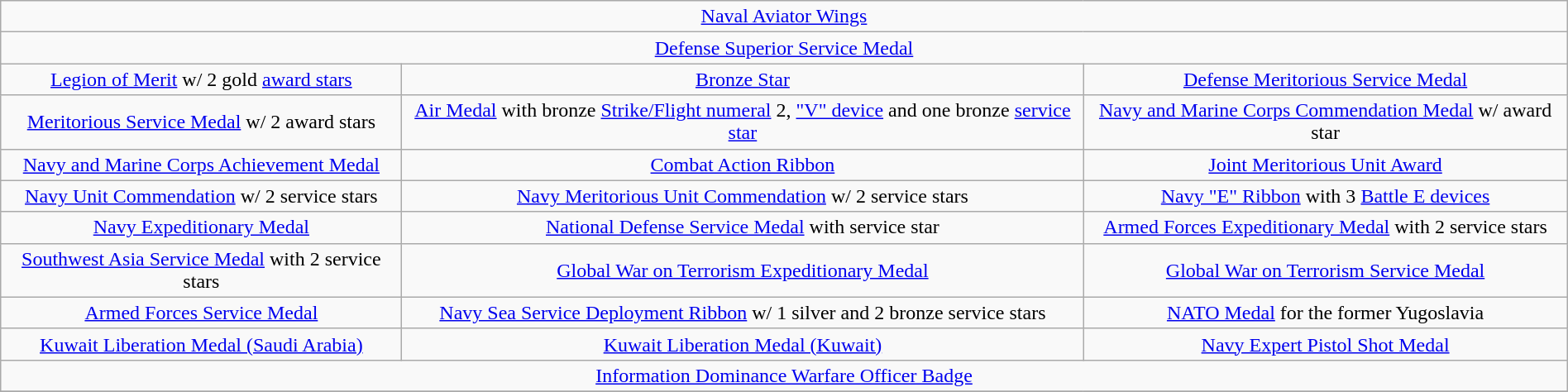<table class="wikitable" style="margin:1em auto; text-align:center;">
<tr>
<td colspan="3"><a href='#'>Naval Aviator Wings</a></td>
</tr>
<tr>
<td colspan="3"><a href='#'>Defense Superior Service Medal</a></td>
</tr>
<tr>
<td><a href='#'>Legion of Merit</a> w/ 2 gold <a href='#'>award stars</a></td>
<td><a href='#'>Bronze Star</a></td>
<td><a href='#'>Defense Meritorious Service Medal</a></td>
</tr>
<tr>
<td><a href='#'>Meritorious Service Medal</a> w/ 2 award stars</td>
<td><a href='#'>Air Medal</a> with bronze <a href='#'>Strike/Flight numeral</a> 2, <a href='#'>"V" device</a> and one bronze <a href='#'>service star</a></td>
<td><a href='#'>Navy and Marine Corps Commendation Medal</a> w/ award star</td>
</tr>
<tr>
<td><a href='#'>Navy and Marine Corps Achievement Medal</a></td>
<td><a href='#'>Combat Action Ribbon</a></td>
<td><a href='#'>Joint Meritorious Unit Award</a></td>
</tr>
<tr>
<td><a href='#'>Navy Unit Commendation</a> w/ 2 service stars</td>
<td><a href='#'>Navy Meritorious Unit Commendation</a> w/ 2 service stars</td>
<td><a href='#'>Navy "E" Ribbon</a> with 3 <a href='#'>Battle E devices</a></td>
</tr>
<tr>
<td><a href='#'>Navy Expeditionary Medal</a></td>
<td><a href='#'>National Defense Service Medal</a> with service star</td>
<td><a href='#'>Armed Forces Expeditionary Medal</a> with 2 service stars</td>
</tr>
<tr>
<td><a href='#'>Southwest Asia Service Medal</a> with 2 service stars</td>
<td><a href='#'>Global War on Terrorism Expeditionary Medal</a></td>
<td><a href='#'>Global War on Terrorism Service Medal</a></td>
</tr>
<tr>
<td><a href='#'>Armed Forces Service Medal</a></td>
<td><a href='#'>Navy Sea Service Deployment Ribbon</a> w/ 1 silver and 2 bronze service stars</td>
<td><a href='#'>NATO Medal</a> for the former Yugoslavia</td>
</tr>
<tr>
<td><a href='#'>Kuwait Liberation Medal (Saudi Arabia)</a></td>
<td><a href='#'>Kuwait Liberation Medal (Kuwait)</a></td>
<td><a href='#'>Navy Expert Pistol Shot Medal</a></td>
</tr>
<tr>
<td colspan="3"><a href='#'>Information Dominance Warfare Officer Badge</a></td>
</tr>
<tr>
</tr>
</table>
